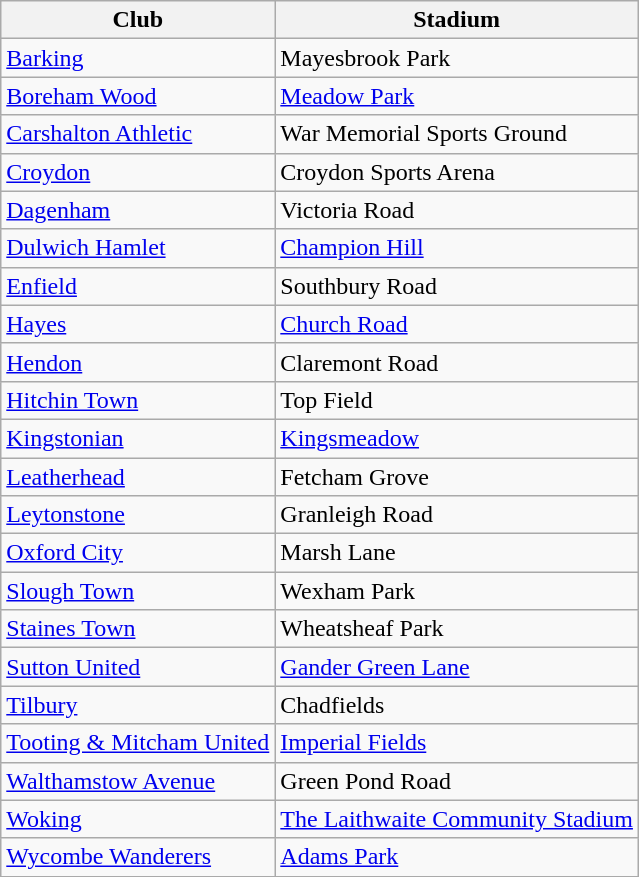<table class="wikitable sortable">
<tr>
<th>Club</th>
<th>Stadium</th>
</tr>
<tr>
<td><a href='#'>Barking</a></td>
<td>Mayesbrook Park</td>
</tr>
<tr>
<td><a href='#'>Boreham Wood</a></td>
<td><a href='#'>Meadow Park</a></td>
</tr>
<tr>
<td><a href='#'>Carshalton Athletic</a></td>
<td>War Memorial Sports Ground</td>
</tr>
<tr>
<td><a href='#'>Croydon</a></td>
<td>Croydon Sports Arena</td>
</tr>
<tr>
<td><a href='#'>Dagenham</a></td>
<td>Victoria Road</td>
</tr>
<tr>
<td><a href='#'>Dulwich Hamlet</a></td>
<td><a href='#'>Champion Hill</a></td>
</tr>
<tr>
<td><a href='#'>Enfield</a></td>
<td>Southbury Road</td>
</tr>
<tr>
<td><a href='#'>Hayes</a></td>
<td><a href='#'>Church Road</a></td>
</tr>
<tr>
<td><a href='#'>Hendon</a></td>
<td>Claremont Road</td>
</tr>
<tr>
<td><a href='#'>Hitchin Town</a></td>
<td>Top Field</td>
</tr>
<tr>
<td><a href='#'>Kingstonian</a></td>
<td><a href='#'>Kingsmeadow</a></td>
</tr>
<tr>
<td><a href='#'>Leatherhead</a></td>
<td>Fetcham Grove</td>
</tr>
<tr>
<td><a href='#'>Leytonstone</a></td>
<td>Granleigh Road</td>
</tr>
<tr>
<td><a href='#'>Oxford City</a></td>
<td>Marsh Lane</td>
</tr>
<tr>
<td><a href='#'>Slough Town</a></td>
<td>Wexham Park</td>
</tr>
<tr>
<td><a href='#'>Staines Town</a></td>
<td>Wheatsheaf Park</td>
</tr>
<tr>
<td><a href='#'>Sutton United</a></td>
<td><a href='#'>Gander Green Lane</a></td>
</tr>
<tr>
<td><a href='#'>Tilbury</a></td>
<td>Chadfields</td>
</tr>
<tr>
<td><a href='#'>Tooting & Mitcham United</a></td>
<td><a href='#'>Imperial Fields</a></td>
</tr>
<tr>
<td><a href='#'>Walthamstow Avenue</a></td>
<td>Green Pond Road</td>
</tr>
<tr>
<td><a href='#'>Woking</a></td>
<td><a href='#'>The Laithwaite Community Stadium</a></td>
</tr>
<tr>
<td><a href='#'>Wycombe Wanderers</a></td>
<td><a href='#'>Adams Park</a></td>
</tr>
</table>
